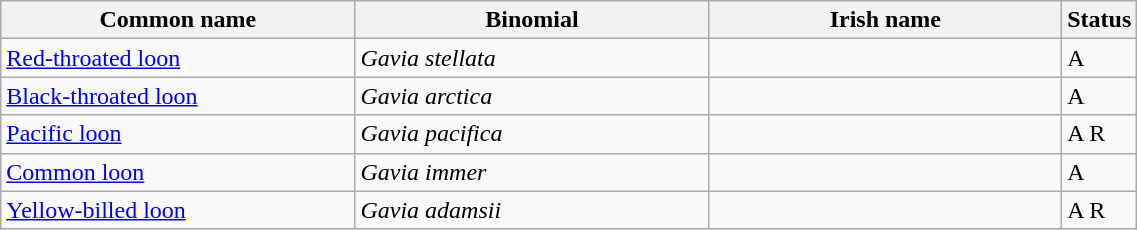<table width=60% class="wikitable">
<tr>
<th width=32%>Common name</th>
<th width=32%>Binomial</th>
<th width=32%>Irish name</th>
<th width=4%>Status</th>
</tr>
<tr>
<td><a href='#'>Red-throated loon</a></td>
<td><em>Gavia stellata</em></td>
<td></td>
<td>A</td>
</tr>
<tr>
<td><a href='#'>Black-throated loon</a></td>
<td><em>Gavia arctica</em></td>
<td></td>
<td>A</td>
</tr>
<tr>
<td><a href='#'>Pacific loon</a></td>
<td><em>Gavia pacifica</em></td>
<td></td>
<td>A R</td>
</tr>
<tr>
<td><a href='#'>Common loon</a></td>
<td><em>Gavia immer</em></td>
<td></td>
<td>A</td>
</tr>
<tr>
<td><a href='#'>Yellow-billed loon</a></td>
<td><em>Gavia adamsii</em></td>
<td></td>
<td>A R</td>
</tr>
</table>
